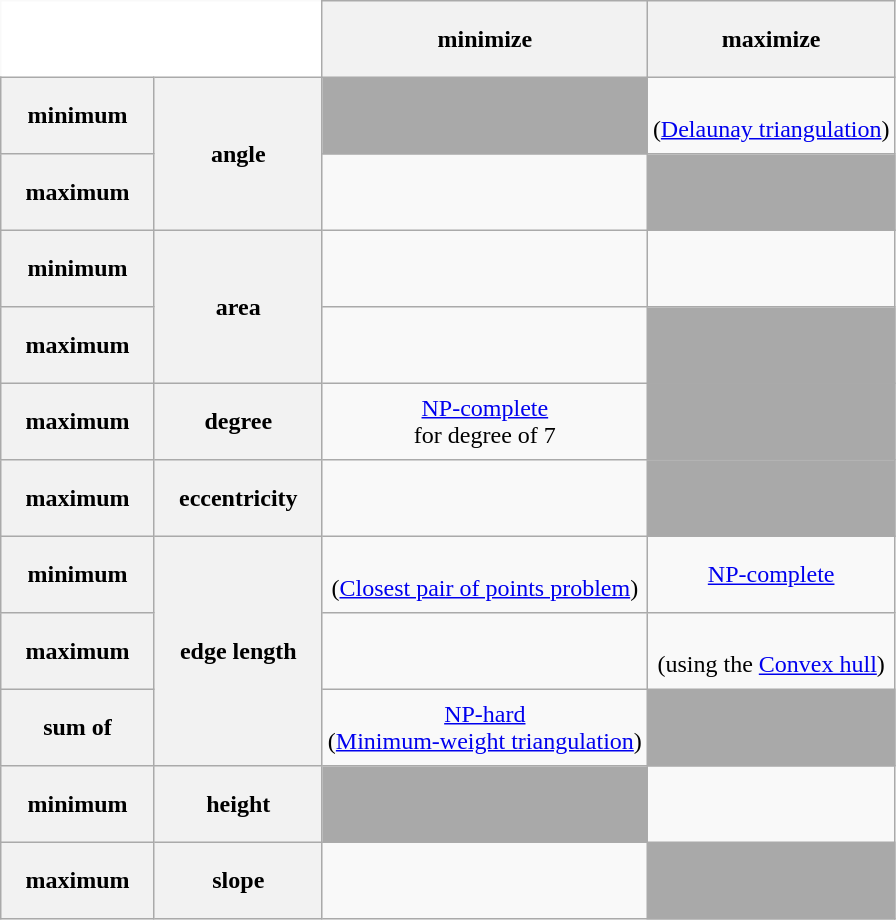<table class="wikitable" style="border:none;text-align:center;">
<tr>
<th style="background:white;border:none;" colspan="2"></th>
<th style="padding:1em;">minimize</th>
<th style="padding:1em;">maximize</th>
</tr>
<tr>
<th style="padding:1em;">minimum</th>
<th rowspan="2" style="padding:1em;">angle</th>
<td bgcolor="darkgray"></td>
<td> <br> (<a href='#'>Delaunay triangulation</a>)</td>
</tr>
<tr>
<th style="padding:1em;">maximum</th>
<td>  </td>
<td bgcolor="darkgray"></td>
</tr>
<tr>
<th style="padding:1em;">minimum</th>
<th rowspan="2" style="padding:1em;">area</th>
<td> </td>
<td> </td>
</tr>
<tr>
<th style="padding:1em;">maximum</th>
<td> </td>
<td bgcolor="darkgray"></td>
</tr>
<tr>
<th style="padding:1em;">maximum</th>
<th rowspan="1" style="padding:1em;">degree</th>
<td><a href='#'>NP-complete</a> <br> for degree of 7 </td>
<td bgcolor="darkgray"></td>
</tr>
<tr>
<th style="padding:1em;">maximum</th>
<th rowspan="1" style="padding:1em;">eccentricity</th>
<td> </td>
<td bgcolor="darkgray"></td>
</tr>
<tr>
<th style="padding:1em;">minimum</th>
<th rowspan="3" style="padding:1em;">edge length</th>
<td> <br> (<a href='#'>Closest pair of points problem</a>)</td>
<td><a href='#'>NP-complete</a> </td>
</tr>
<tr>
<th style="padding:1em;">maximum</th>
<td> </td>
<td> <br> (using the <a href='#'>Convex hull</a>)</td>
</tr>
<tr>
<th style="padding:1em;">sum of</th>
<td><a href='#'>NP-hard</a> <br> (<a href='#'>Minimum-weight triangulation</a>)</td>
<td bgcolor="darkgray"></td>
</tr>
<tr>
<th style="padding:1em;">minimum</th>
<th rowspan="1" style="padding:1em;">height</th>
<td bgcolor="darkgray"></td>
<td> </td>
</tr>
<tr>
<th style="padding:1em;">maximum</th>
<th rowspan="1" style="padding:1em;">slope</th>
<td> </td>
<td bgcolor="darkgray"></td>
</tr>
</table>
